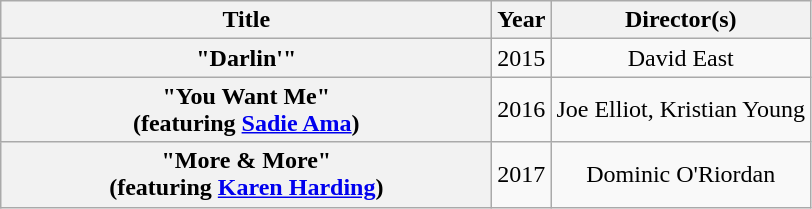<table class="wikitable plainrowheaders" style="text-align:center;">
<tr>
<th scope="col" style="width:20em;">Title</th>
<th scope="col">Year</th>
<th scope="col">Director(s)</th>
</tr>
<tr>
<th scope="row">"Darlin'"</th>
<td>2015</td>
<td>David East</td>
</tr>
<tr>
<th scope="row">"You Want Me"<br><span>(featuring <a href='#'>Sadie Ama</a>)</span></th>
<td>2016</td>
<td>Joe Elliot, Kristian Young</td>
</tr>
<tr>
<th scope="row">"More & More"<br><span>(featuring <a href='#'>Karen Harding</a>)</span></th>
<td>2017</td>
<td>Dominic O'Riordan</td>
</tr>
</table>
